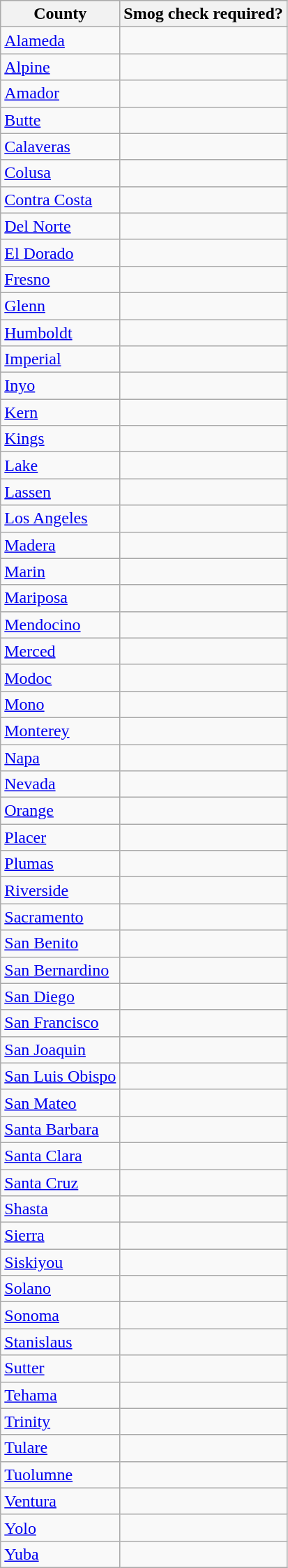<table class="wikitable">
<tr>
<th>County</th>
<th>Smog check required?<br></th>
</tr>
<tr>
<td><a href='#'>Alameda</a></td>
<td></td>
</tr>
<tr>
<td><a href='#'>Alpine</a></td>
<td></td>
</tr>
<tr>
<td><a href='#'>Amador</a></td>
<td></td>
</tr>
<tr>
<td><a href='#'>Butte</a></td>
<td></td>
</tr>
<tr>
<td><a href='#'>Calaveras</a></td>
<td></td>
</tr>
<tr>
<td><a href='#'>Colusa</a></td>
<td></td>
</tr>
<tr>
<td><a href='#'>Contra Costa</a></td>
<td></td>
</tr>
<tr>
<td><a href='#'>Del Norte</a></td>
<td></td>
</tr>
<tr>
<td><a href='#'>El Dorado</a></td>
<td></td>
</tr>
<tr>
<td><a href='#'>Fresno</a></td>
<td></td>
</tr>
<tr>
<td><a href='#'>Glenn</a></td>
<td></td>
</tr>
<tr>
<td><a href='#'>Humboldt</a></td>
<td></td>
</tr>
<tr>
<td><a href='#'>Imperial</a></td>
<td></td>
</tr>
<tr>
<td><a href='#'>Inyo</a></td>
<td></td>
</tr>
<tr>
<td><a href='#'>Kern</a></td>
<td></td>
</tr>
<tr>
<td><a href='#'>Kings</a></td>
<td></td>
</tr>
<tr>
<td><a href='#'>Lake</a></td>
<td></td>
</tr>
<tr>
<td><a href='#'>Lassen</a></td>
<td></td>
</tr>
<tr>
<td><a href='#'>Los Angeles</a></td>
<td></td>
</tr>
<tr>
<td><a href='#'>Madera</a></td>
<td></td>
</tr>
<tr>
<td><a href='#'>Marin</a></td>
<td></td>
</tr>
<tr>
<td><a href='#'>Mariposa</a></td>
<td></td>
</tr>
<tr>
<td><a href='#'>Mendocino</a></td>
<td></td>
</tr>
<tr>
<td><a href='#'>Merced</a></td>
<td></td>
</tr>
<tr>
<td><a href='#'>Modoc</a></td>
<td></td>
</tr>
<tr>
<td><a href='#'>Mono</a></td>
<td></td>
</tr>
<tr>
<td><a href='#'>Monterey</a></td>
<td></td>
</tr>
<tr>
<td><a href='#'>Napa</a></td>
<td></td>
</tr>
<tr>
<td><a href='#'>Nevada</a></td>
<td></td>
</tr>
<tr>
<td><a href='#'>Orange</a></td>
<td></td>
</tr>
<tr>
<td><a href='#'>Placer</a></td>
<td></td>
</tr>
<tr>
<td><a href='#'>Plumas</a></td>
<td></td>
</tr>
<tr>
<td><a href='#'>Riverside</a></td>
<td></td>
</tr>
<tr>
<td><a href='#'>Sacramento</a></td>
<td></td>
</tr>
<tr>
<td><a href='#'>San Benito</a></td>
<td></td>
</tr>
<tr>
<td><a href='#'>San Bernardino</a></td>
<td></td>
</tr>
<tr>
<td><a href='#'>San Diego</a></td>
<td></td>
</tr>
<tr>
<td><a href='#'>San Francisco</a></td>
<td></td>
</tr>
<tr>
<td><a href='#'>San Joaquin</a></td>
<td></td>
</tr>
<tr>
<td><a href='#'>San Luis Obispo</a></td>
<td></td>
</tr>
<tr>
<td><a href='#'>San Mateo</a></td>
<td></td>
</tr>
<tr>
<td><a href='#'>Santa Barbara</a></td>
<td></td>
</tr>
<tr>
<td><a href='#'>Santa Clara</a></td>
<td></td>
</tr>
<tr>
<td><a href='#'>Santa Cruz</a></td>
<td></td>
</tr>
<tr>
<td><a href='#'>Shasta</a></td>
<td></td>
</tr>
<tr>
<td><a href='#'>Sierra</a></td>
<td></td>
</tr>
<tr>
<td><a href='#'>Siskiyou</a></td>
<td></td>
</tr>
<tr>
<td><a href='#'>Solano</a></td>
<td></td>
</tr>
<tr>
<td><a href='#'>Sonoma</a></td>
<td></td>
</tr>
<tr>
<td><a href='#'>Stanislaus</a></td>
<td></td>
</tr>
<tr>
<td><a href='#'>Sutter</a></td>
<td></td>
</tr>
<tr>
<td><a href='#'>Tehama</a></td>
<td></td>
</tr>
<tr>
<td><a href='#'>Trinity</a></td>
<td></td>
</tr>
<tr>
<td><a href='#'>Tulare</a></td>
<td></td>
</tr>
<tr>
<td><a href='#'>Tuolumne</a></td>
<td></td>
</tr>
<tr>
<td><a href='#'>Ventura</a></td>
<td></td>
</tr>
<tr>
<td><a href='#'>Yolo</a></td>
<td></td>
</tr>
<tr>
<td><a href='#'>Yuba</a></td>
<td></td>
</tr>
</table>
